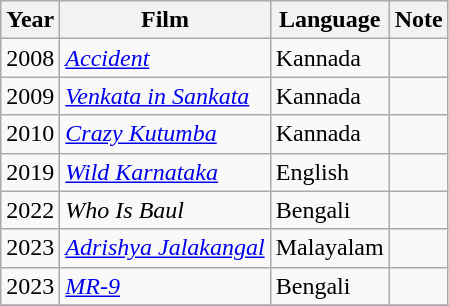<table class="wikitable">
<tr>
<th>Year</th>
<th>Film</th>
<th>Language</th>
<th>Note</th>
</tr>
<tr>
<td>2008</td>
<td><em><a href='#'>Accident</a></em></td>
<td>Kannada</td>
<td></td>
</tr>
<tr>
<td>2009</td>
<td><em><a href='#'>Venkata in Sankata</a></em></td>
<td>Kannada</td>
<td></td>
</tr>
<tr>
<td>2010</td>
<td><em><a href='#'>Crazy Kutumba</a></em></td>
<td>Kannada</td>
<td></td>
</tr>
<tr>
<td>2019</td>
<td><em><a href='#'>Wild Karnataka</a></em></td>
<td>English</td>
<td></td>
</tr>
<tr>
<td>2022</td>
<td><em>Who Is Baul</em></td>
<td>Bengali</td>
<td></td>
</tr>
<tr>
<td>2023</td>
<td><em><a href='#'>Adrishya Jalakangal</a></em></td>
<td>Malayalam</td>
<td></td>
</tr>
<tr>
<td>2023</td>
<td><em><a href='#'>MR-9</a></em></td>
<td>Bengali</td>
<td></td>
</tr>
<tr>
</tr>
</table>
